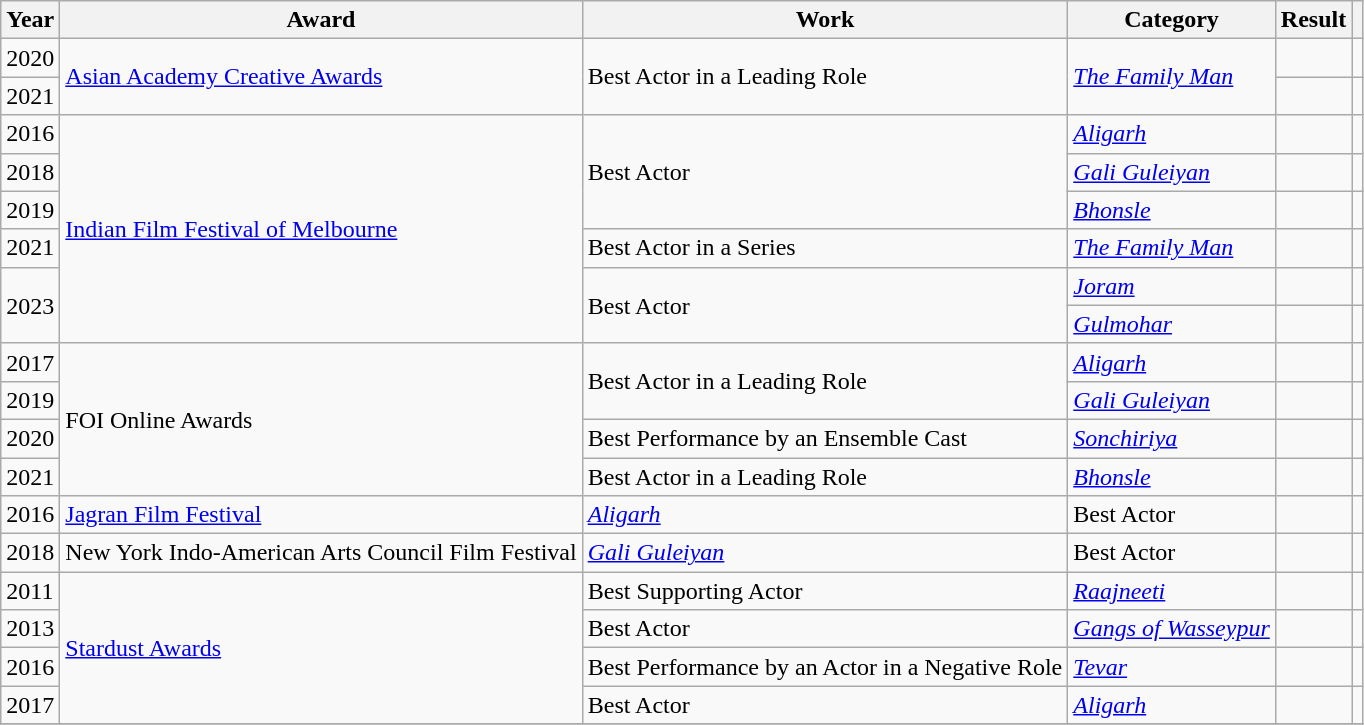<table class="wikitable sortable"⁣>
<tr ⁣>
<th>Year⁣</th>
<th>Award</th>
<th>Work⁣</th>
<th>Category⁣</th>
<th>Result⁣</th>
<th class="unsortable">⁣</th>
</tr>
<tr>
<td>2020</td>
<td rowspan="2"><a href='#'>Asian Academy Creative Awards</a></td>
<td rowspan="2">Best Actor in a Leading Role</td>
<td rowspan="2"><em><a href='#'>The Family Man</a></em></td>
<td></td>
<td></td>
</tr>
<tr>
<td>2021</td>
<td></td>
<td></td>
</tr>
<tr>
<td>2016</td>
<td rowspan="6"><a href='#'>Indian Film Festival of Melbourne</a></td>
<td rowspan="3">Best Actor</td>
<td><em><a href='#'>Aligarh</a></em></td>
<td></td>
<td></td>
</tr>
<tr>
<td>2018</td>
<td><em><a href='#'>Gali Guleiyan</a></em></td>
<td></td>
<td></td>
</tr>
<tr>
<td>2019</td>
<td><em><a href='#'>Bhonsle</a></em></td>
<td></td>
<td></td>
</tr>
<tr>
<td>2021</td>
<td>Best Actor in a Series</td>
<td><em><a href='#'>The Family Man</a></em></td>
<td></td>
<td></td>
</tr>
<tr>
<td rowspan="2">2023</td>
<td rowspan="2">Best Actor</td>
<td><em><a href='#'>Joram</a></em></td>
<td></td>
<td></td>
</tr>
<tr>
<td><em><a href='#'>Gulmohar</a></em></td>
<td></td>
<td></td>
</tr>
<tr>
<td>2017</td>
<td rowspan="4">FOI Online Awards</td>
<td rowspan="2">Best Actor in a Leading Role</td>
<td><em><a href='#'>Aligarh</a></em></td>
<td></td>
<td></td>
</tr>
<tr>
<td>2019</td>
<td><em><a href='#'>Gali Guleiyan</a></em></td>
<td></td>
<td></td>
</tr>
<tr>
<td>2020</td>
<td>Best Performance by an Ensemble Cast</td>
<td><em><a href='#'>Sonchiriya</a></em></td>
<td></td>
<td></td>
</tr>
<tr>
<td>2021</td>
<td>Best Actor in a Leading Role</td>
<td><em><a href='#'>Bhonsle</a></em></td>
<td></td>
<td></td>
</tr>
<tr>
<td>2016</td>
<td><a href='#'>Jagran Film Festival</a></td>
<td><em><a href='#'>Aligarh</a></em></td>
<td>Best Actor</td>
<td></td>
<td></td>
</tr>
<tr>
<td>2018</td>
<td>New York Indo-American Arts Council Film Festival</td>
<td><em><a href='#'>Gali Guleiyan</a></em></td>
<td>Best Actor</td>
<td></td>
<td></td>
</tr>
<tr>
<td>2011</td>
<td rowspan="4"><a href='#'>Stardust Awards</a></td>
<td>Best Supporting Actor</td>
<td><em><a href='#'>Raajneeti</a></em></td>
<td></td>
<td></td>
</tr>
<tr>
<td>2013</td>
<td>Best Actor</td>
<td><em><a href='#'>Gangs of Wasseypur</a></em></td>
<td></td>
<td></td>
</tr>
<tr>
<td>2016</td>
<td>Best Performance by an Actor in a Negative Role</td>
<td><em><a href='#'>Tevar</a></em></td>
<td></td>
<td></td>
</tr>
<tr>
<td>2017</td>
<td>Best Actor</td>
<td><em><a href='#'>Aligarh</a></em></td>
<td></td>
<td></td>
</tr>
<tr>
</tr>
</table>
